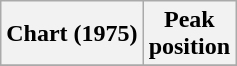<table class="wikitable plainrowheaders sortable" style="text-align:center;">
<tr>
<th>Chart (1975)</th>
<th>Peak<br>position</th>
</tr>
<tr>
</tr>
</table>
